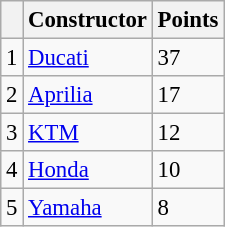<table class="wikitable" style="font-size: 95%;">
<tr>
<th></th>
<th>Constructor</th>
<th>Points</th>
</tr>
<tr>
<td align=center>1</td>
<td> <a href='#'>Ducati</a></td>
<td align=left>37</td>
</tr>
<tr>
<td align=center>2</td>
<td> <a href='#'>Aprilia</a></td>
<td align=left>17</td>
</tr>
<tr>
<td align=center>3</td>
<td> <a href='#'>KTM</a></td>
<td align=left>12</td>
</tr>
<tr>
<td align=center>4</td>
<td> <a href='#'>Honda</a></td>
<td align=left>10</td>
</tr>
<tr>
<td align=center>5</td>
<td> <a href='#'>Yamaha</a></td>
<td align=left>8</td>
</tr>
</table>
